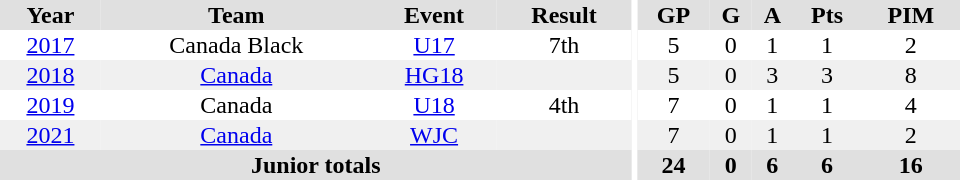<table border="0" cellpadding="1" cellspacing="0" ID="Table3" style="text-align:center; width:40em">
<tr bgcolor="#e0e0e0">
<th>Year</th>
<th>Team</th>
<th>Event</th>
<th>Result</th>
<th rowspan="99" bgcolor="#ffffff"></th>
<th>GP</th>
<th>G</th>
<th>A</th>
<th>Pts</th>
<th>PIM</th>
</tr>
<tr>
<td><a href='#'>2017</a></td>
<td>Canada Black</td>
<td><a href='#'>U17</a></td>
<td>7th</td>
<td>5</td>
<td>0</td>
<td>1</td>
<td>1</td>
<td>2</td>
</tr>
<tr bgcolor="#f0f0f0">
<td><a href='#'>2018</a></td>
<td><a href='#'>Canada</a></td>
<td><a href='#'>HG18</a></td>
<td></td>
<td>5</td>
<td>0</td>
<td>3</td>
<td>3</td>
<td>8</td>
</tr>
<tr>
<td><a href='#'>2019</a></td>
<td>Canada</td>
<td><a href='#'>U18</a></td>
<td>4th</td>
<td>7</td>
<td>0</td>
<td>1</td>
<td>1</td>
<td>4</td>
</tr>
<tr bgcolor="#f0f0f0">
<td><a href='#'>2021</a></td>
<td><a href='#'>Canada</a></td>
<td><a href='#'>WJC</a></td>
<td></td>
<td>7</td>
<td>0</td>
<td>1</td>
<td>1</td>
<td>2</td>
</tr>
<tr bgcolor="#e0e0e0">
<th colspan="4">Junior totals</th>
<th>24</th>
<th>0</th>
<th>6</th>
<th>6</th>
<th>16</th>
</tr>
</table>
